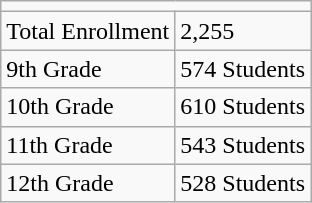<table class="wikitable">
<tr>
<td colspan="2"></td>
</tr>
<tr>
<td>Total Enrollment</td>
<td>2,255</td>
</tr>
<tr>
<td>9th Grade</td>
<td>574 Students</td>
</tr>
<tr>
<td>10th Grade</td>
<td>610 Students</td>
</tr>
<tr>
<td>11th Grade</td>
<td>543 Students</td>
</tr>
<tr>
<td>12th Grade</td>
<td>528 Students</td>
</tr>
</table>
